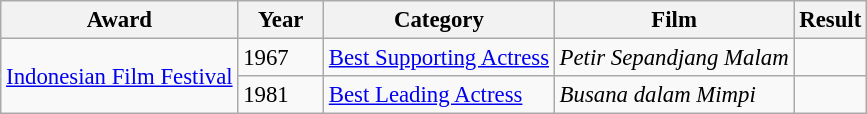<table class="wikitable" style="font-size: 95%;">
<tr>
<th>Award</th>
<th width=50>Year</th>
<th>Category</th>
<th>Film</th>
<th>Result</th>
</tr>
<tr>
<td rowspan="2"><a href='#'>Indonesian Film Festival</a></td>
<td>1967</td>
<td><a href='#'>Best Supporting Actress</a></td>
<td><em>Petir Sepandjang Malam</em></td>
<td></td>
</tr>
<tr>
<td>1981</td>
<td><a href='#'>Best Leading Actress</a></td>
<td><em>Busana dalam Mimpi</em></td>
<td></td>
</tr>
</table>
